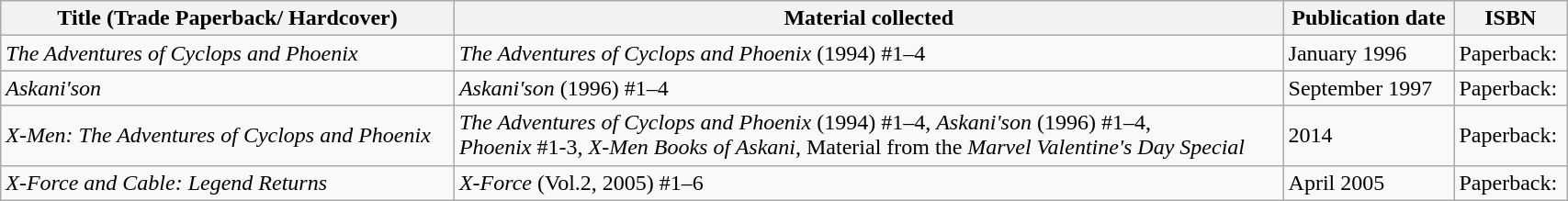<table class="wikitable" style="width:90%;">
<tr>
<th>Title (Trade Paperback/ Hardcover)</th>
<th>Material collected</th>
<th>Publication date</th>
<th>ISBN</th>
</tr>
<tr>
<td><em>The Adventures of Cyclops and Phoenix</em></td>
<td><em>The Adventures of Cyclops and Phoenix</em> (1994) #1–4</td>
<td>January 1996</td>
<td>Paperback: </td>
</tr>
<tr>
<td><em>Askani'son</em></td>
<td><em>Askani'son</em> (1996) #1–4</td>
<td>September 1997</td>
<td>Paperback: </td>
</tr>
<tr>
<td><em>X-Men: The Adventures of Cyclops and Phoenix</em></td>
<td><em>The Adventures of Cyclops and Phoenix</em> (1994) #1–4, <em>Askani'son</em> (1996) #1–4, <br> <em>Phoenix</em> #1-3, <em>X-Men Books of Askani</em>, Material from the <em>Marvel Valentine's Day Special</em></td>
<td>2014</td>
<td>Paperback: </td>
</tr>
<tr>
<td><em>X-Force and Cable: Legend Returns</em></td>
<td><em>X-Force</em> (Vol.2, 2005) #1–6</td>
<td>April 2005</td>
<td>Paperback: </td>
</tr>
</table>
